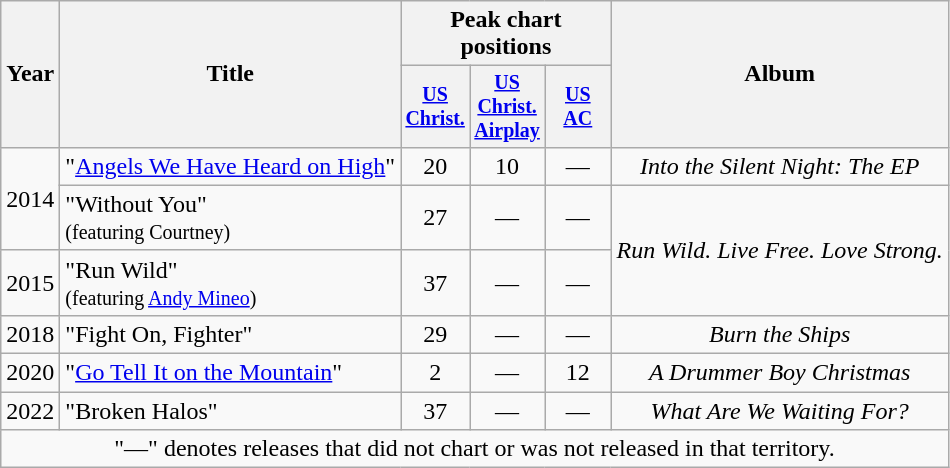<table class="wikitable" style="text-align:center">
<tr>
<th rowspan="2">Year</th>
<th rowspan="2">Title</th>
<th colspan="3">Peak chart positions</th>
<th rowspan="2">Album</th>
</tr>
<tr style="font-size:smaller;">
<th style="width:38px;"><a href='#'>US<br>Christ.</a><br></th>
<th style="width:38px;"><a href='#'>US<br>Christ.<br>Airplay</a><br></th>
<th style="width:38px;"><a href='#'>US<br>AC</a><br></th>
</tr>
<tr>
<td rowspan="2">2014</td>
<td style="text-align:left">"<a href='#'>Angels We Have Heard on High</a>"</td>
<td>20</td>
<td>10</td>
<td>—</td>
<td><em>Into the Silent Night: The EP</em></td>
</tr>
<tr>
<td style="text-align:left">"Without You"<br><small>(featuring Courtney)</small></td>
<td>27</td>
<td>—</td>
<td>—</td>
<td rowspan="2"><em>Run Wild. Live Free. Love Strong.</em></td>
</tr>
<tr>
<td>2015</td>
<td style="text-align:left">"Run Wild"<br><small>(featuring <a href='#'>Andy Mineo</a>)</small></td>
<td>37</td>
<td>—</td>
<td>—</td>
</tr>
<tr>
<td>2018</td>
<td style="text-align:left">"Fight On, Fighter"</td>
<td>29</td>
<td>—</td>
<td>—</td>
<td><em>Burn the Ships</em></td>
</tr>
<tr>
<td>2020</td>
<td style="text-align:left">"<a href='#'>Go Tell It on the Mountain</a>"<br></td>
<td>2</td>
<td>—</td>
<td>12</td>
<td><em>A Drummer Boy Christmas</em></td>
</tr>
<tr>
<td>2022</td>
<td style="text-align:left">"Broken Halos"</td>
<td>37</td>
<td>—</td>
<td>—</td>
<td><em>What Are We Waiting For?</em></td>
</tr>
<tr>
<td colspan="6" style="text-align:center;">"—" denotes releases that did not chart or was not released in that territory.</td>
</tr>
</table>
